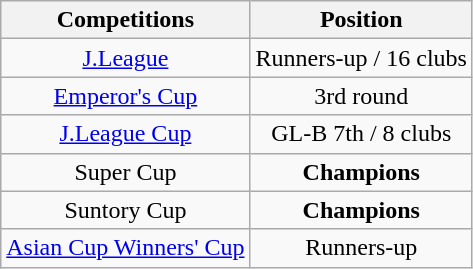<table class="wikitable" style="text-align:center;">
<tr>
<th>Competitions</th>
<th>Position</th>
</tr>
<tr>
<td><a href='#'>J.League</a></td>
<td>Runners-up / 16 clubs</td>
</tr>
<tr>
<td><a href='#'>Emperor's Cup</a></td>
<td>3rd round</td>
</tr>
<tr>
<td><a href='#'>J.League Cup</a></td>
<td>GL-B 7th / 8 clubs</td>
</tr>
<tr>
<td>Super Cup</td>
<td><strong>Champions</strong></td>
</tr>
<tr>
<td>Suntory Cup</td>
<td><strong>Champions</strong></td>
</tr>
<tr>
<td><a href='#'>Asian Cup Winners' Cup</a></td>
<td>Runners-up</td>
</tr>
</table>
